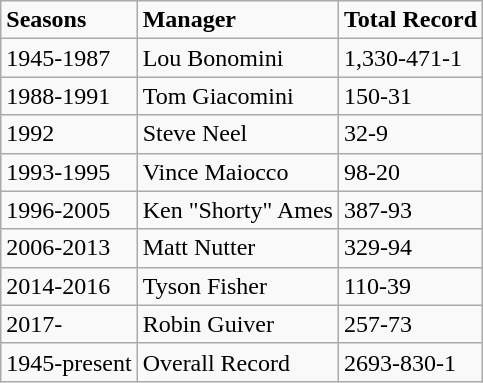<table class="wikitable">
<tr>
<td><strong>Seasons</strong></td>
<td><strong>Manager</strong></td>
<td><strong>Total Record</strong></td>
</tr>
<tr>
<td>1945-1987</td>
<td>Lou Bonomini</td>
<td>1,330-471-1</td>
</tr>
<tr>
<td>1988-1991</td>
<td>Tom Giacomini</td>
<td>150-31</td>
</tr>
<tr>
<td>1992</td>
<td>Steve Neel</td>
<td>32-9</td>
</tr>
<tr>
<td>1993-1995</td>
<td>Vince Maiocco</td>
<td>98-20</td>
</tr>
<tr>
<td>1996-2005</td>
<td>Ken "Shorty" Ames</td>
<td>387-93</td>
</tr>
<tr>
<td>2006-2013</td>
<td>Matt Nutter</td>
<td>329-94</td>
</tr>
<tr>
<td>2014-2016</td>
<td>Tyson Fisher</td>
<td>110-39</td>
</tr>
<tr>
<td>2017-</td>
<td>Robin Guiver</td>
<td>257-73</td>
</tr>
<tr>
<td>1945-present</td>
<td>Overall Record</td>
<td>2693-830-1</td>
</tr>
</table>
